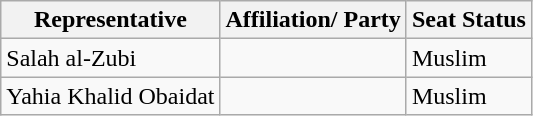<table class="wikitable">
<tr>
<th>Representative</th>
<th>Affiliation/ Party</th>
<th>Seat Status</th>
</tr>
<tr>
<td>Salah al-Zubi</td>
<td></td>
<td>Muslim</td>
</tr>
<tr>
<td>Yahia Khalid Obaidat</td>
<td></td>
<td>Muslim</td>
</tr>
</table>
